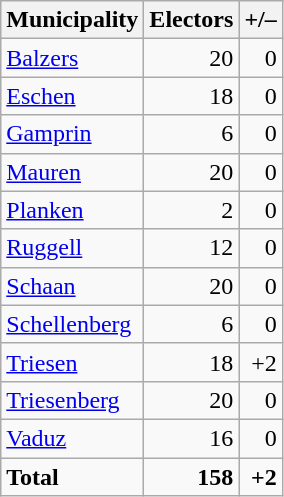<table class="wikitable">
<tr>
<th>Municipality</th>
<th>Electors</th>
<th>+/–</th>
</tr>
<tr>
<td><a href='#'>Balzers</a></td>
<td style="text-align: right;">20</td>
<td align="right">0</td>
</tr>
<tr>
<td><a href='#'>Eschen</a></td>
<td style="text-align: right;">18</td>
<td align="right">0</td>
</tr>
<tr>
<td><a href='#'>Gamprin</a></td>
<td style="text-align: right;">6</td>
<td align="right">0</td>
</tr>
<tr>
<td><a href='#'>Mauren</a></td>
<td style="text-align: right;">20</td>
<td align="right">0</td>
</tr>
<tr>
<td><a href='#'>Planken</a></td>
<td style="text-align: right;">2</td>
<td align="right">0</td>
</tr>
<tr>
<td><a href='#'>Ruggell</a></td>
<td style="text-align: right;">12</td>
<td align="right">0</td>
</tr>
<tr>
<td><a href='#'>Schaan</a></td>
<td style="text-align: right;">20</td>
<td align="right">0</td>
</tr>
<tr>
<td><a href='#'>Schellenberg</a></td>
<td style="text-align: right;">6</td>
<td align="right">0</td>
</tr>
<tr>
<td><a href='#'>Triesen</a></td>
<td style="text-align: right;">18</td>
<td align="right">+2</td>
</tr>
<tr>
<td><a href='#'>Triesenberg</a></td>
<td style="text-align: right;">20</td>
<td align="right">0</td>
</tr>
<tr>
<td><a href='#'>Vaduz</a></td>
<td style="text-align: right;">16</td>
<td align="right">0</td>
</tr>
<tr>
<td><strong>Total</strong></td>
<td align="right"><strong>158</strong></td>
<td align="right"><strong>+2</strong></td>
</tr>
</table>
